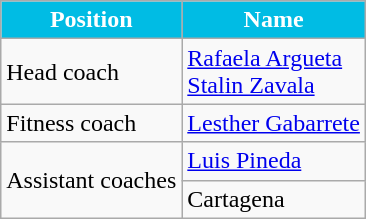<table class="wikitable" style="text-align:left;">
<tr>
<th style="background:#00bce4;color:white">Position</th>
<th style="background:#00bce4;color:white">Name</th>
</tr>
<tr>
<td>Head coach</td>
<td> <a href='#'>Rafaela Argueta</a><br> <a href='#'>Stalin Zavala</a></td>
</tr>
<tr>
<td>Fitness coach</td>
<td> <a href='#'>Lesther Gabarrete</a></td>
</tr>
<tr>
<td rowspan=2>Assistant coaches</td>
<td> <a href='#'>Luis Pineda</a></td>
</tr>
<tr>
<td> Cartagena</td>
</tr>
</table>
